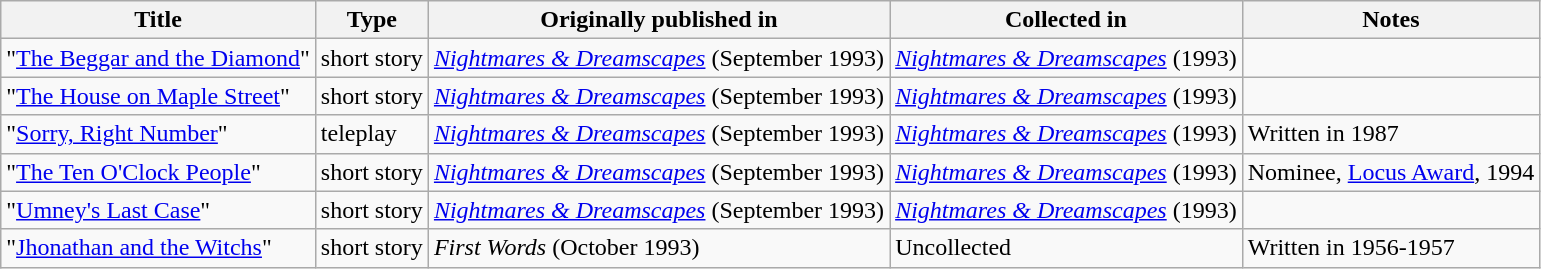<table class="wikitable">
<tr>
<th>Title</th>
<th>Type</th>
<th>Originally published in</th>
<th>Collected in</th>
<th>Notes</th>
</tr>
<tr>
<td>"<a href='#'>The Beggar and the Diamond</a>"</td>
<td>short story</td>
<td><em><a href='#'>Nightmares & Dreamscapes</a></em> (September 1993)</td>
<td><em><a href='#'>Nightmares & Dreamscapes</a></em> (1993)</td>
<td></td>
</tr>
<tr>
<td>"<a href='#'>The House on Maple Street</a>"</td>
<td>short story</td>
<td><em><a href='#'>Nightmares & Dreamscapes</a></em> (September 1993)</td>
<td><em><a href='#'>Nightmares & Dreamscapes</a></em> (1993)</td>
<td></td>
</tr>
<tr>
<td>"<a href='#'>Sorry, Right Number</a>"</td>
<td>teleplay</td>
<td><em><a href='#'>Nightmares & Dreamscapes</a></em> (September 1993)</td>
<td><em><a href='#'>Nightmares & Dreamscapes</a></em> (1993)</td>
<td>Written in 1987</td>
</tr>
<tr>
<td>"<a href='#'>The Ten O'Clock People</a>"</td>
<td>short story</td>
<td><em><a href='#'>Nightmares & Dreamscapes</a></em> (September 1993)</td>
<td><em><a href='#'>Nightmares & Dreamscapes</a></em> (1993)</td>
<td>Nominee, <a href='#'>Locus Award</a>, 1994</td>
</tr>
<tr>
<td>"<a href='#'>Umney's Last Case</a>"</td>
<td>short story</td>
<td><em><a href='#'>Nightmares & Dreamscapes</a></em> (September 1993)</td>
<td><em><a href='#'>Nightmares & Dreamscapes</a></em> (1993)</td>
<td></td>
</tr>
<tr>
<td>"<a href='#'>Jhonathan and the Witchs</a>"</td>
<td>short story</td>
<td><em>First Words</em> (October 1993)</td>
<td>Uncollected</td>
<td>Written in 1956-1957</td>
</tr>
</table>
